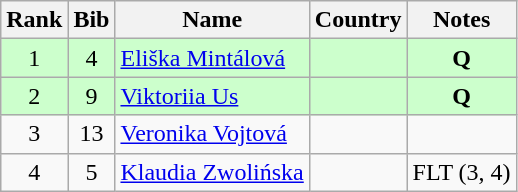<table class="wikitable" style="text-align:center;">
<tr>
<th>Rank</th>
<th>Bib</th>
<th>Name</th>
<th>Country</th>
<th>Notes</th>
</tr>
<tr bgcolor=ccffcc>
<td>1</td>
<td>4</td>
<td align=left><a href='#'>Eliška Mintálová</a></td>
<td align=left></td>
<td><strong>Q</strong></td>
</tr>
<tr bgcolor=ccffcc>
<td>2</td>
<td>9</td>
<td align=left><a href='#'>Viktoriia Us</a></td>
<td align=left></td>
<td><strong>Q</strong></td>
</tr>
<tr>
<td>3</td>
<td>13</td>
<td align=left><a href='#'>Veronika Vojtová</a></td>
<td align=left></td>
<td></td>
</tr>
<tr>
<td>4</td>
<td>5</td>
<td align=left><a href='#'>Klaudia Zwolińska</a></td>
<td align=left></td>
<td>FLT (3, 4)</td>
</tr>
</table>
